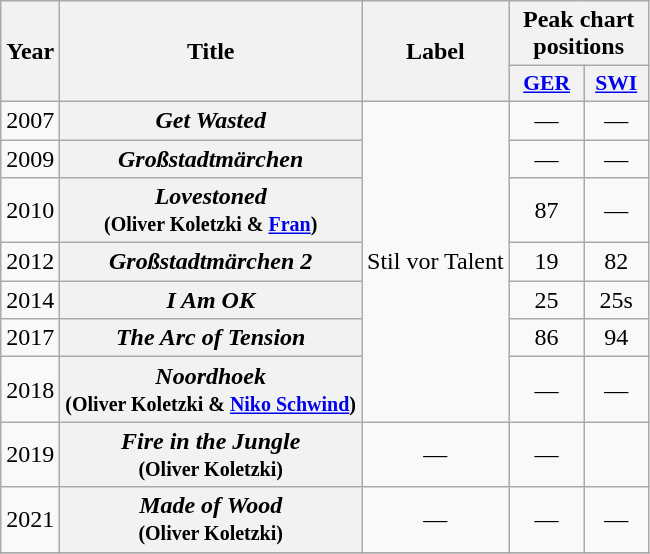<table class="wikitable plainrowheaders" style="text-align:center;">
<tr>
<th scope="col" rowspan="2">Year</th>
<th scope="col" rowspan="2">Title</th>
<th scope="col" rowspan="2">Label</th>
<th scope="col" colspan="2">Peak chart positions</th>
</tr>
<tr>
<th scope="col" style="width:3em;font-size:90%;"><a href='#'>GER</a><br></th>
<th scope="col" style="width:2.5em;font-size:90%;"><a href='#'>SWI</a><br></th>
</tr>
<tr>
<td>2007</td>
<th scope="row"><em>Get Wasted</em></th>
<td rowspan="7">Stil vor Talent</td>
<td>—</td>
<td>—</td>
</tr>
<tr>
<td>2009</td>
<th scope="row"><em>Großstadtmärchen</em></th>
<td>—</td>
<td>—</td>
</tr>
<tr>
<td>2010</td>
<th scope="row"><em>Lovestoned</em> <br><small>(Oliver Koletzki & <a href='#'>Fran</a>)</small></th>
<td>87</td>
<td>—</td>
</tr>
<tr>
<td>2012</td>
<th scope="row"><em>Großstadtmärchen 2</em></th>
<td>19</td>
<td>82</td>
</tr>
<tr>
<td>2014</td>
<th scope="row"><em>I Am OK</em></th>
<td>25</td>
<td>25s</td>
</tr>
<tr>
<td>2017</td>
<th scope="row"><em>The Arc of Tension</em></th>
<td>86</td>
<td>94</td>
</tr>
<tr>
<td>2018</td>
<th scope="row"><em>Noordhoek</em> <br><small>(Oliver Koletzki & <a href='#'>Niko Schwind</a>)</small></th>
<td>—</td>
<td>—</td>
</tr>
<tr>
<td>2019</td>
<th scope="row"><em>Fire in the Jungle</em> <br><small>(Oliver Koletzki)</small></th>
<td>—</td>
<td>—</td>
</tr>
<tr>
<td>2021</td>
<th scope="row"><em>Made of Wood</em> <br><small>(Oliver Koletzki)</small></th>
<td>—</td>
<td>—</td>
<td>—</td>
</tr>
<tr>
</tr>
</table>
